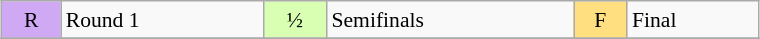<table class="wikitable" style="margin:0.5em auto; font-size:90%; line-height:1.25em;" width=40%;>
<tr>
<td bgcolor="#D0A9F5" align=center>R</td>
<td>Round 1</td>
<td bgcolor="#D9FFB2" align=center>½</td>
<td>Semifinals</td>
<td bgcolor="#FFDF80" align=center>F</td>
<td>Final</td>
</tr>
<tr>
</tr>
</table>
